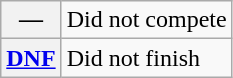<table class="wikitable">
<tr>
<th scope="row">—</th>
<td>Did not compete</td>
</tr>
<tr>
<th scope="row"><a href='#'>DNF</a></th>
<td>Did not finish</td>
</tr>
</table>
